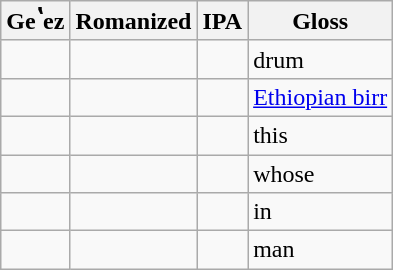<table class="wikitable">
<tr>
<th>Geʽez</th>
<th>Romanized</th>
<th>IPA</th>
<th>Gloss</th>
</tr>
<tr>
<td></td>
<td></td>
<td></td>
<td>drum</td>
</tr>
<tr>
<td></td>
<td></td>
<td></td>
<td><a href='#'>Ethiopian birr</a></td>
</tr>
<tr>
<td></td>
<td></td>
<td></td>
<td>this</td>
</tr>
<tr>
<td></td>
<td></td>
<td></td>
<td>whose</td>
</tr>
<tr>
<td></td>
<td></td>
<td></td>
<td>in</td>
</tr>
<tr>
<td></td>
<td></td>
<td></td>
<td>man</td>
</tr>
</table>
